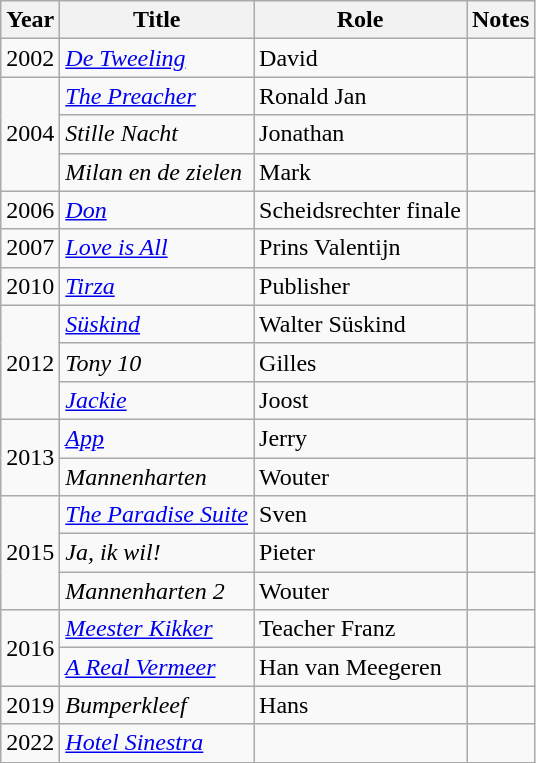<table class="wikitable sortable">
<tr>
<th>Year</th>
<th>Title</th>
<th>Role</th>
<th class="unsortable">Notes</th>
</tr>
<tr>
<td>2002</td>
<td><em><a href='#'>De Tweeling</a></em></td>
<td>David</td>
<td></td>
</tr>
<tr>
<td rowspan=3>2004</td>
<td><em><a href='#'>The Preacher</a></em></td>
<td>Ronald Jan</td>
<td></td>
</tr>
<tr>
<td><em>Stille Nacht</em></td>
<td>Jonathan</td>
<td></td>
</tr>
<tr>
<td><em>Milan en de zielen</em></td>
<td>Mark</td>
<td></td>
</tr>
<tr>
<td>2006</td>
<td><em><a href='#'>Don</a></em></td>
<td>Scheidsrechter finale</td>
<td></td>
</tr>
<tr>
<td>2007</td>
<td><em><a href='#'>Love is All</a></em></td>
<td>Prins Valentijn</td>
<td></td>
</tr>
<tr>
<td>2010</td>
<td><em><a href='#'>Tirza</a></em></td>
<td>Publisher</td>
<td></td>
</tr>
<tr>
<td rowspan=3>2012</td>
<td><em><a href='#'>Süskind</a></em></td>
<td>Walter Süskind</td>
<td></td>
</tr>
<tr>
<td><em>Tony 10</em></td>
<td>Gilles</td>
<td></td>
</tr>
<tr>
<td><em><a href='#'>Jackie</a></em></td>
<td>Joost</td>
<td></td>
</tr>
<tr>
<td rowspan=2>2013</td>
<td><em><a href='#'>App</a></em></td>
<td>Jerry</td>
<td></td>
</tr>
<tr>
<td><em>Mannenharten</em></td>
<td>Wouter</td>
<td></td>
</tr>
<tr>
<td rowspan=3>2015</td>
<td><em><a href='#'>The Paradise Suite</a></em></td>
<td>Sven</td>
<td></td>
</tr>
<tr>
<td><em>Ja, ik wil!</em></td>
<td>Pieter</td>
<td></td>
</tr>
<tr>
<td><em>Mannenharten 2</em></td>
<td>Wouter</td>
<td></td>
</tr>
<tr>
<td rowspan=2>2016</td>
<td><em><a href='#'>Meester Kikker</a></em></td>
<td>Teacher Franz</td>
<td></td>
</tr>
<tr>
<td><em><a href='#'>A Real Vermeer</a></em></td>
<td>Han van Meegeren</td>
<td></td>
</tr>
<tr>
<td>2019</td>
<td><em>Bumperkleef</em></td>
<td>Hans</td>
<td></td>
</tr>
<tr>
<td>2022</td>
<td><em><a href='#'>Hotel Sinestra</a></em></td>
<td></td>
<td></td>
</tr>
</table>
